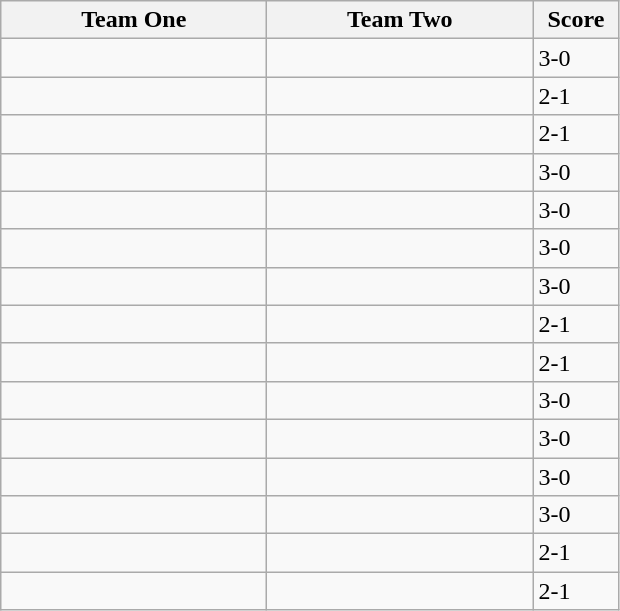<table class="wikitable">
<tr>
<th width=170>Team One</th>
<th width=170>Team Two</th>
<th width=50>Score</th>
</tr>
<tr>
<td></td>
<td></td>
<td>3-0</td>
</tr>
<tr>
<td></td>
<td></td>
<td>2-1</td>
</tr>
<tr>
<td></td>
<td></td>
<td>2-1</td>
</tr>
<tr>
<td></td>
<td></td>
<td>3-0</td>
</tr>
<tr>
<td></td>
<td></td>
<td>3-0</td>
</tr>
<tr>
<td></td>
<td></td>
<td>3-0</td>
</tr>
<tr>
<td></td>
<td></td>
<td>3-0</td>
</tr>
<tr>
<td></td>
<td></td>
<td>2-1</td>
</tr>
<tr>
<td></td>
<td></td>
<td>2-1</td>
</tr>
<tr>
<td></td>
<td></td>
<td>3-0</td>
</tr>
<tr>
<td></td>
<td></td>
<td>3-0</td>
</tr>
<tr>
<td></td>
<td></td>
<td>3-0</td>
</tr>
<tr>
<td></td>
<td></td>
<td>3-0</td>
</tr>
<tr>
<td></td>
<td></td>
<td>2-1</td>
</tr>
<tr>
<td></td>
<td></td>
<td>2-1</td>
</tr>
</table>
